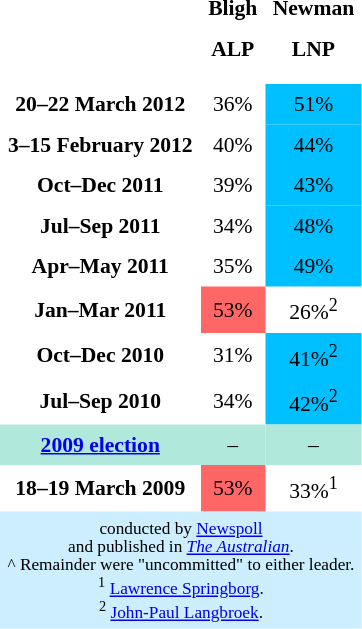<table class="toccolours" cellpadding="5" cellspacing="0" style="float:left; margin-right:.5em; margin-top:.4em; font-size:90%;">
<tr>
</tr>
<tr>
<th></th>
</tr>
<tr>
<th></th>
<th>Bligh</th>
<th>Newman</th>
</tr>
<tr>
<th></th>
<th>ALP</th>
<th>LNP</th>
</tr>
<tr>
<th></th>
</tr>
<tr>
<th style="text-align:center;" bgcolor="">20–22 March 2012</th>
<td style="text-align:center; bgcolor="">36%</td>
<td style="text-align:center; background:#00bfff;">51%</td>
</tr>
<tr>
<th style="text-align:center;" bgcolor="">3–15 February 2012</th>
<td style="text-align:center; bgcolor="">40%</td>
<td style="text-align:center; background:#00bfff;">44%</td>
</tr>
<tr>
<th style="text-align:center;" bgcolor="">Oct–Dec 2011</th>
<td style="text-align:center; bgcolor="">39%</td>
<td style="text-align:center; background:#00bfff;">43%</td>
</tr>
<tr>
<th style="text-align:center;" bgcolor="">Jul–Sep 2011</th>
<td style="text-align:center; bgcolor="">34%</td>
<td style="text-align:center; background:#00bfff;">48%</td>
</tr>
<tr>
<th style="text-align:center;" bgcolor="">Apr–May 2011</th>
<td style="text-align:center; bgcolor="">35%</td>
<td style="text-align:center; background:#00bfff;">49%</td>
</tr>
<tr>
<th style="text-align:center;" bgcolor="">Jan–Mar 2011</th>
<td style="text-align:center; background:#f66;">53%</td>
<td style="text-align:center; bgcolor="">26%<sup>2</sup></td>
</tr>
<tr>
<th style="text-align:center;" bgcolor="">Oct–Dec 2010</th>
<td style="text-align:center; bgcolor="">31%</td>
<td style="text-align:center; background:#00bfff;">41%<sup>2</sup></td>
</tr>
<tr>
<th style="text-align:center;" bgcolor="">Jul–Sep 2010</th>
<td style="text-align:center; bgcolor="">34%</td>
<td style="text-align:center; background:#00bfff;">42%<sup>2</sup></td>
</tr>
<tr>
<th style="text-align:center; background:#b0e9db;"><strong><a href='#'>2009 election</a></strong></th>
<td style="text-align:center; background:#b0e9db;">–</td>
<td style="text-align:center; background:#b0e9db;">–</td>
</tr>
<tr>
<th style="text-align:center;" bgcolor="">18–19 March 2009</th>
<td style="text-align:center; background:#f66;">53%</td>
<td style="text-align:center; bgcolor="">33%<sup>1</sup></td>
</tr>
<tr>
<td colspan="3"  style="font-size:80%; background:#cef; text-align:center;"> conducted by <a href='#'>Newspoll</a><br>and published in <em><a href='#'>The Australian</a></em>.<br>^ Remainder were "uncommitted" to either leader.<br><sup>1</sup> <a href='#'>Lawrence Springborg</a>.<br><sup>2</sup> <a href='#'>John-Paul Langbroek</a>.</td>
</tr>
</table>
